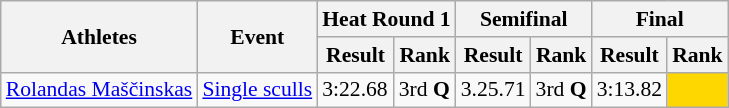<table class="wikitable" border="1" style="font-size:90%">
<tr>
<th rowspan=2>Athletes</th>
<th rowspan=2>Event</th>
<th colspan=2>Heat Round 1</th>
<th colspan=2>Semifinal</th>
<th colspan=2>Final</th>
</tr>
<tr>
<th>Result</th>
<th>Rank</th>
<th>Result</th>
<th>Rank</th>
<th>Result</th>
<th>Rank</th>
</tr>
<tr>
<td><a href='#'>Rolandas Maščinskas</a></td>
<td><a href='#'>Single sculls</a></td>
<td>3:22.68</td>
<td>3rd <strong>Q</strong></td>
<td>3.25.71</td>
<td>3rd <strong>Q</strong></td>
<td>3:13.82</td>
<td bgcolor=gold></td>
</tr>
</table>
